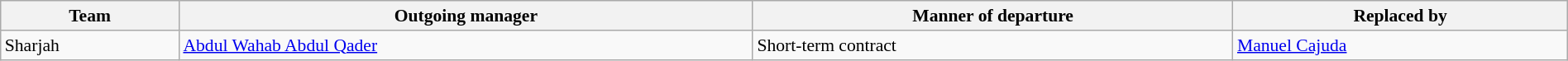<table class="wikitable"  center;" style="font-size:90%; width:100%">
<tr>
<th>Team</th>
<th>Outgoing manager</th>
<th>Manner of departure</th>
<th>Replaced by</th>
</tr>
<tr>
<td>Sharjah</td>
<td> <a href='#'>Abdul Wahab Abdul Qader</a></td>
<td>Short-term contract</td>
<td> <a href='#'>Manuel Cajuda</a></td>
</tr>
</table>
